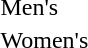<table>
<tr>
<td>Men's <br></td>
<td></td>
<td></td>
<td></td>
</tr>
<tr>
<td>Women's <br></td>
<td></td>
<td></td>
<td></td>
</tr>
</table>
